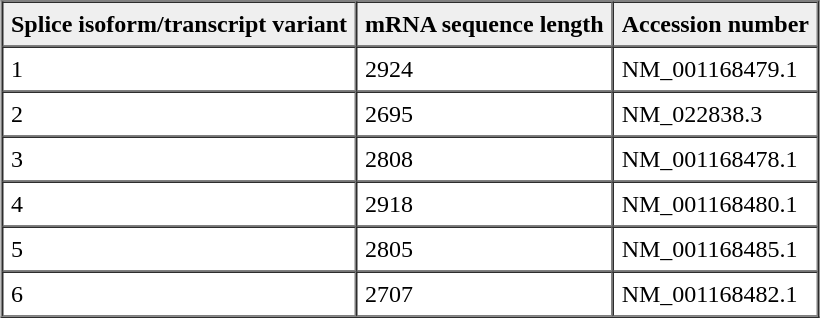<table border="1" cellpadding="5" cellspacing="0" align="center">
<tr>
<th scope="col" style="background:#efefef;">Splice isoform/transcript variant</th>
<th scope="col" style="background:#efefef;">mRNA sequence length</th>
<th scope="col" style="background:#efefef;">Accession number</th>
</tr>
<tr>
<td>1</td>
<td>2924</td>
<td>NM_001168479.1</td>
</tr>
<tr>
<td>2</td>
<td>2695</td>
<td>NM_022838.3</td>
</tr>
<tr>
<td>3</td>
<td>2808</td>
<td>NM_001168478.1</td>
</tr>
<tr>
<td>4</td>
<td>2918</td>
<td>NM_001168480.1</td>
</tr>
<tr>
<td>5</td>
<td>2805</td>
<td>NM_001168485.1</td>
</tr>
<tr>
<td>6</td>
<td>2707</td>
<td>NM_001168482.1</td>
</tr>
</table>
